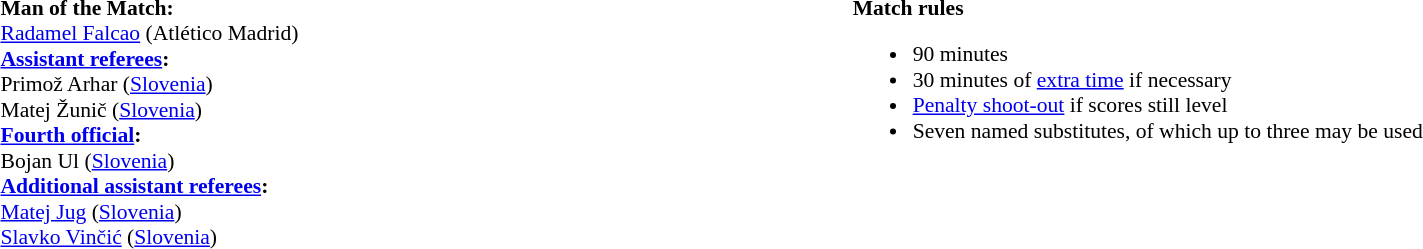<table width=100% style="font-size: 90%">
<tr>
<td><br><strong>Man of the Match:</strong>
<br><a href='#'>Radamel Falcao</a> (Atlético Madrid)<br><strong><a href='#'>Assistant referees</a>:</strong>
<br>Primož Arhar (<a href='#'>Slovenia</a>)
<br>Matej Žunič (<a href='#'>Slovenia</a>)
<br><strong><a href='#'>Fourth official</a>:</strong>
<br>Bojan Ul (<a href='#'>Slovenia</a>)
<br><strong><a href='#'>Additional assistant referees</a>:</strong>
<br><a href='#'>Matej Jug</a> (<a href='#'>Slovenia</a>)
<br><a href='#'>Slavko Vinčić</a> (<a href='#'>Slovenia</a>)</td>
<td width=55% valign=top><br><strong>Match rules</strong><ul><li>90 minutes</li><li>30 minutes of <a href='#'>extra time</a> if necessary</li><li><a href='#'>Penalty shoot-out</a> if scores still level</li><li>Seven named substitutes, of which up to three may be used</li></ul></td>
</tr>
</table>
